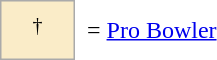<table border=0 cellspacing="0" cellpadding="8">
<tr>
<td style="background-color:#faecc8; border:1px solid #aaaaaa; width:2em;" align=center><sup>†</sup></td>
<td>= <a href='#'>Pro Bowler</a></td>
</tr>
</table>
